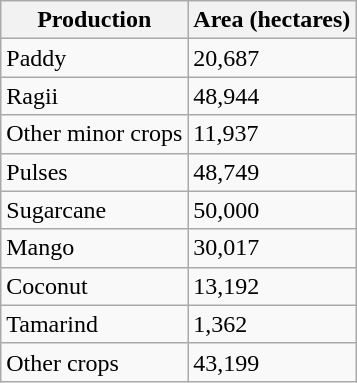<table class="wikitable">
<tr>
<th>Production</th>
<th>Area (hectares)</th>
</tr>
<tr>
<td>Paddy</td>
<td>20,687</td>
</tr>
<tr>
<td>Ragii</td>
<td>48,944</td>
</tr>
<tr>
<td>Other minor crops</td>
<td>11,937</td>
</tr>
<tr>
<td>Pulses</td>
<td>48,749</td>
</tr>
<tr>
<td>Sugarcane</td>
<td>50,000</td>
</tr>
<tr>
<td>Mango</td>
<td>30,017</td>
</tr>
<tr>
<td>Coconut</td>
<td>13,192</td>
</tr>
<tr>
<td>Tamarind</td>
<td>1,362</td>
</tr>
<tr>
<td>Other crops</td>
<td>43,199</td>
</tr>
</table>
